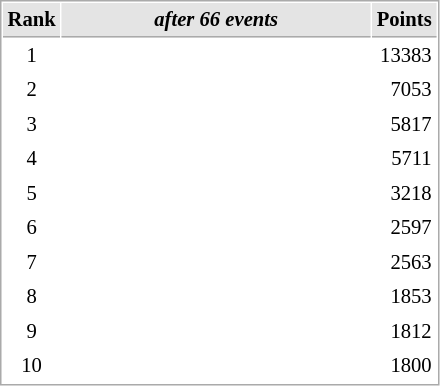<table cellspacing="1" cellpadding="3" style="border:1px solid #AAAAAA;font-size:86%">
<tr style="background-color: #E4E4E4;">
<th style="border-bottom:1px solid #AAAAAA" width=10>Rank</th>
<th style="border-bottom:1px solid #AAAAAA" width=200><em>after 66 events</em></th>
<th style="border-bottom:1px solid #AAAAAA" width=20 align=right>Points</th>
</tr>
<tr>
<td align=center>1</td>
<td></td>
<td align=right>13383</td>
</tr>
<tr>
<td align=center>2</td>
<td></td>
<td align=right>7053</td>
</tr>
<tr>
<td align=center>3</td>
<td></td>
<td align=right>5817</td>
</tr>
<tr>
<td align=center>4</td>
<td></td>
<td align=right>5711</td>
</tr>
<tr>
<td align=center>5</td>
<td></td>
<td align=right>3218</td>
</tr>
<tr>
<td align=center>6</td>
<td></td>
<td align=right>2597</td>
</tr>
<tr>
<td align=center>7</td>
<td></td>
<td align=right>2563</td>
</tr>
<tr>
<td align=center>8</td>
<td></td>
<td align=right>1853</td>
</tr>
<tr>
<td align=center>9</td>
<td></td>
<td align=right>1812</td>
</tr>
<tr>
<td align=center>10</td>
<td></td>
<td align=right>1800</td>
</tr>
</table>
